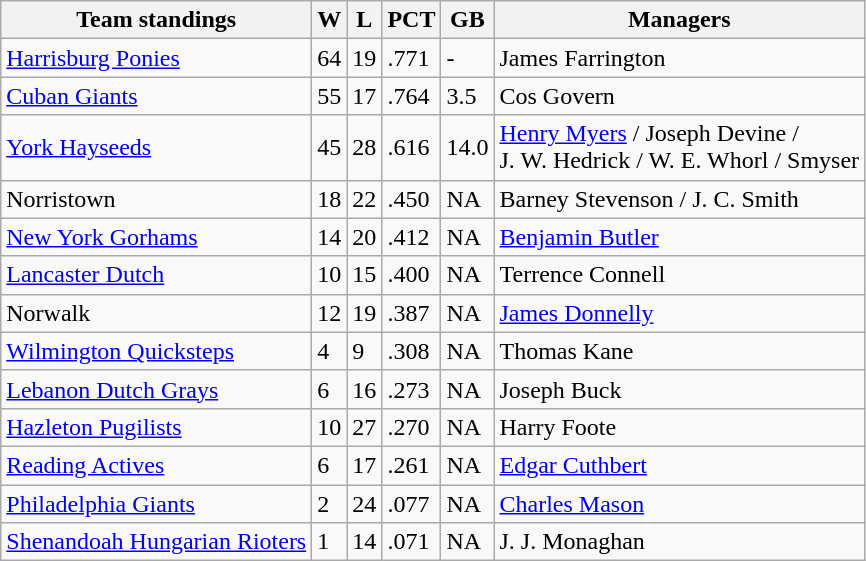<table class="wikitable">
<tr>
<th>Team standings</th>
<th>W</th>
<th>L</th>
<th>PCT</th>
<th>GB</th>
<th>Managers</th>
</tr>
<tr>
<td><a href='#'>Harrisburg Ponies</a></td>
<td>64</td>
<td>19</td>
<td>.771</td>
<td>-</td>
<td>James Farrington</td>
</tr>
<tr>
<td><a href='#'>Cuban Giants</a></td>
<td>55</td>
<td>17</td>
<td>.764</td>
<td>3.5</td>
<td>Cos Govern</td>
</tr>
<tr>
<td><a href='#'>York Hayseeds</a></td>
<td>45</td>
<td>28</td>
<td>.616</td>
<td>14.0</td>
<td><a href='#'>Henry Myers</a> / Joseph Devine / <br>J. W. Hedrick / W. E. Whorl / Smyser</td>
</tr>
<tr>
<td>Norristown</td>
<td>18</td>
<td>22</td>
<td>.450</td>
<td>NA</td>
<td>Barney Stevenson / J. C. Smith</td>
</tr>
<tr>
<td><a href='#'>New York Gorhams</a></td>
<td>14</td>
<td>20</td>
<td>.412</td>
<td>NA</td>
<td><a href='#'>Benjamin Butler</a></td>
</tr>
<tr>
<td><a href='#'>Lancaster Dutch</a></td>
<td>10</td>
<td>15</td>
<td>.400</td>
<td>NA</td>
<td>Terrence Connell</td>
</tr>
<tr>
<td>Norwalk</td>
<td>12</td>
<td>19</td>
<td>.387</td>
<td>NA</td>
<td><a href='#'>James Donnelly</a></td>
</tr>
<tr>
<td><a href='#'>Wilmington Quicksteps</a></td>
<td>4</td>
<td>9</td>
<td>.308</td>
<td>NA</td>
<td>Thomas Kane</td>
</tr>
<tr>
<td><a href='#'>Lebanon Dutch Grays</a></td>
<td>6</td>
<td>16</td>
<td>.273</td>
<td>NA</td>
<td>Joseph Buck</td>
</tr>
<tr>
<td><a href='#'>Hazleton Pugilists</a></td>
<td>10</td>
<td>27</td>
<td>.270</td>
<td>NA</td>
<td>Harry Foote</td>
</tr>
<tr>
<td><a href='#'>Reading Actives</a></td>
<td>6</td>
<td>17</td>
<td>.261</td>
<td>NA</td>
<td><a href='#'>Edgar Cuthbert</a></td>
</tr>
<tr>
<td><a href='#'>Philadelphia Giants</a></td>
<td>2</td>
<td>24</td>
<td>.077</td>
<td>NA</td>
<td><a href='#'>Charles Mason</a></td>
</tr>
<tr>
<td><a href='#'>Shenandoah Hungarian Rioters</a></td>
<td>1</td>
<td>14</td>
<td>.071</td>
<td>NA</td>
<td>J. J. Monaghan</td>
</tr>
</table>
